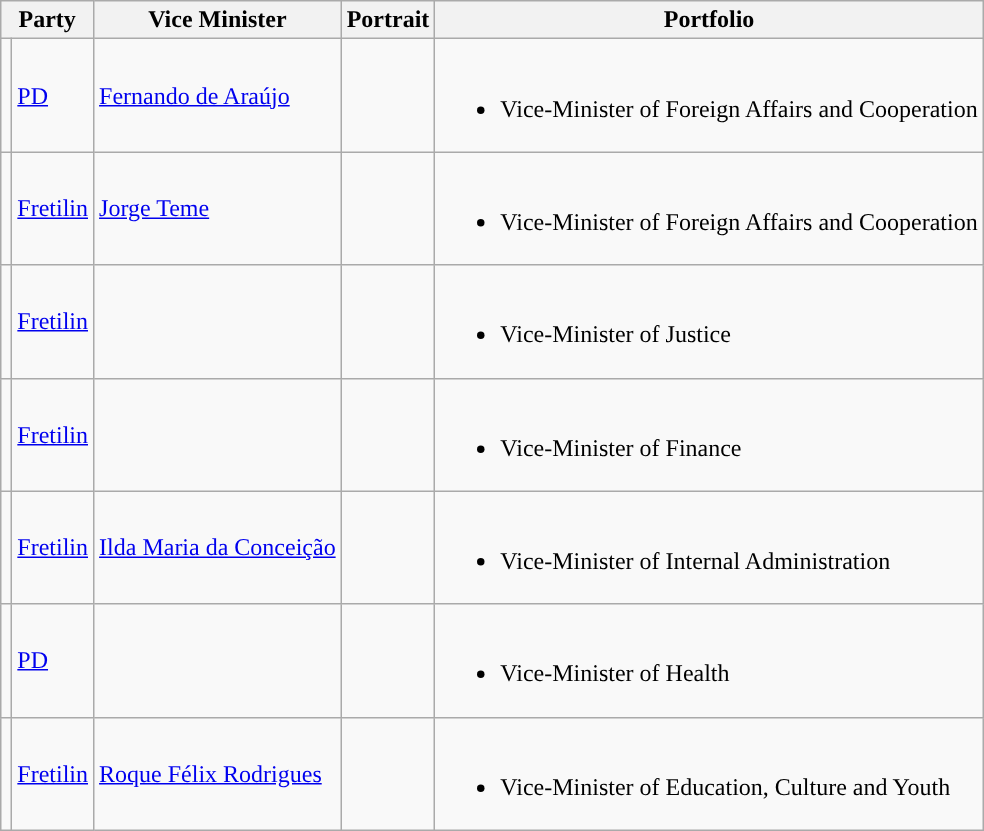<table class="wikitable sortable">
<tr>
<th colspan="2">Party</th>
<th>Vice Minister</th>
<th>Portrait</th>
<th>Portfolio</th>
</tr>
<tr>
<td style="background:"></td>
<td><a href='#'>PD</a></td>
<td><a href='#'>Fernando de Araújo</a></td>
<td></td>
<td><br><ul><li>Vice-Minister of Foreign Affairs and Cooperation</li></ul></td>
</tr>
<tr>
<td style="background:"></td>
<td><a href='#'>Fretilin</a></td>
<td><a href='#'>Jorge Teme</a></td>
<td></td>
<td><br><ul><li>Vice-Minister of Foreign Affairs and Cooperation</li></ul></td>
</tr>
<tr>
<td style="background:"></td>
<td><a href='#'>Fretilin</a></td>
<td></td>
<td></td>
<td><br><ul><li>Vice-Minister of Justice</li></ul></td>
</tr>
<tr>
<td style="background:"></td>
<td><a href='#'>Fretilin</a></td>
<td></td>
<td></td>
<td><br><ul><li>Vice-Minister of Finance</li></ul></td>
</tr>
<tr>
<td style="background:"></td>
<td><a href='#'>Fretilin</a></td>
<td><a href='#'>Ilda Maria da Conceição</a></td>
<td></td>
<td><br><ul><li>Vice-Minister of Internal Administration</li></ul></td>
</tr>
<tr>
<td style="background:"></td>
<td><a href='#'>PD</a></td>
<td></td>
<td></td>
<td><br><ul><li>Vice-Minister of Health</li></ul></td>
</tr>
<tr>
<td style="background:"></td>
<td><a href='#'>Fretilin</a></td>
<td><a href='#'>Roque Félix Rodrigues</a></td>
<td></td>
<td><br><ul><li>Vice-Minister of Education, Culture and Youth</li></ul></td>
</tr>
</table>
